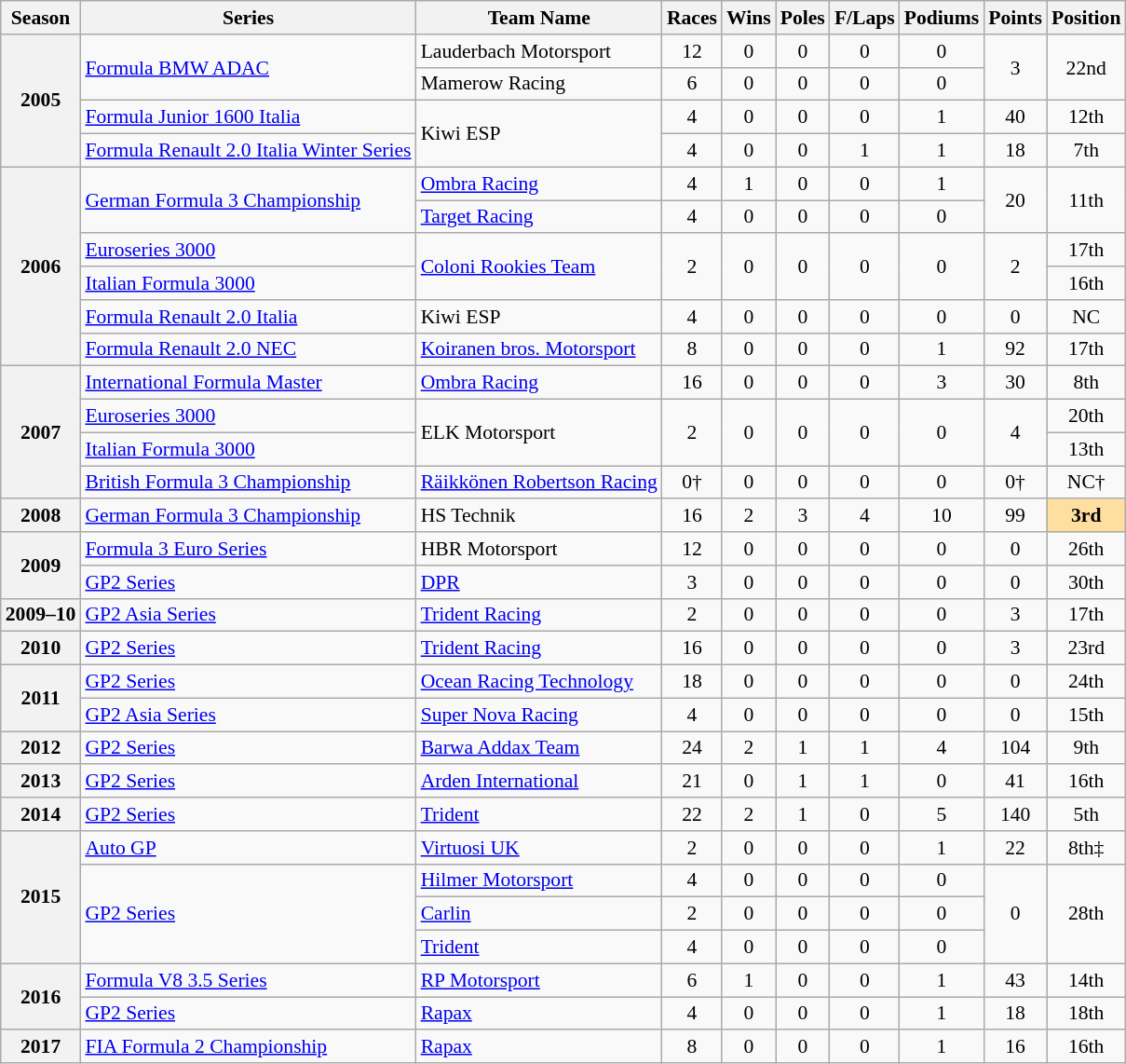<table class="wikitable" style="font-size: 90%; text-align:center">
<tr>
<th>Season</th>
<th>Series</th>
<th>Team Name</th>
<th>Races</th>
<th>Wins</th>
<th>Poles</th>
<th>F/Laps</th>
<th>Podiums</th>
<th>Points</th>
<th>Position</th>
</tr>
<tr>
<th rowspan=4>2005</th>
<td align=left rowspan=2><a href='#'>Formula BMW ADAC</a></td>
<td align=left>Lauderbach Motorsport</td>
<td>12</td>
<td>0</td>
<td>0</td>
<td>0</td>
<td>0</td>
<td rowspan=2>3</td>
<td rowspan=2>22nd</td>
</tr>
<tr>
<td align=left>Mamerow Racing</td>
<td>6</td>
<td>0</td>
<td>0</td>
<td>0</td>
<td>0</td>
</tr>
<tr>
<td align=left><a href='#'>Formula Junior 1600 Italia</a></td>
<td rowspan=2 align=left>Kiwi ESP</td>
<td>4</td>
<td>0</td>
<td>0</td>
<td>0</td>
<td>1</td>
<td>40</td>
<td>12th</td>
</tr>
<tr>
<td align=left><a href='#'>Formula Renault 2.0 Italia Winter Series</a></td>
<td>4</td>
<td>0</td>
<td>0</td>
<td>1</td>
<td>1</td>
<td>18</td>
<td>7th</td>
</tr>
<tr>
<th rowspan=6>2006</th>
<td align=left rowspan=2><a href='#'>German Formula 3 Championship</a></td>
<td align=left><a href='#'>Ombra Racing</a></td>
<td>4</td>
<td>1</td>
<td>0</td>
<td>0</td>
<td>1</td>
<td rowspan=2>20</td>
<td rowspan=2>11th</td>
</tr>
<tr>
<td align=left><a href='#'>Target Racing</a></td>
<td>4</td>
<td>0</td>
<td>0</td>
<td>0</td>
<td>0</td>
</tr>
<tr>
<td align=left><a href='#'>Euroseries 3000</a></td>
<td align=left rowspan=2><a href='#'>Coloni Rookies Team</a></td>
<td rowspan=2>2</td>
<td rowspan=2>0</td>
<td rowspan=2>0</td>
<td rowspan=2>0</td>
<td rowspan=2>0</td>
<td rowspan=2>2</td>
<td>17th</td>
</tr>
<tr>
<td align=left><a href='#'>Italian Formula 3000</a></td>
<td>16th</td>
</tr>
<tr>
<td align=left><a href='#'>Formula Renault 2.0 Italia</a></td>
<td align=left>Kiwi ESP</td>
<td>4</td>
<td>0</td>
<td>0</td>
<td>0</td>
<td>0</td>
<td>0</td>
<td>NC</td>
</tr>
<tr>
<td align=left><a href='#'>Formula Renault 2.0 NEC</a></td>
<td align=left><a href='#'>Koiranen bros. Motorsport</a></td>
<td>8</td>
<td>0</td>
<td>0</td>
<td>0</td>
<td>1</td>
<td>92</td>
<td>17th</td>
</tr>
<tr>
<th rowspan=4>2007</th>
<td align=left><a href='#'>International Formula Master</a></td>
<td align=left><a href='#'>Ombra Racing</a></td>
<td>16</td>
<td>0</td>
<td>0</td>
<td>0</td>
<td>3</td>
<td>30</td>
<td>8th</td>
</tr>
<tr>
<td align=left><a href='#'>Euroseries 3000</a></td>
<td align=left rowspan=2>ELK Motorsport</td>
<td rowspan=2>2</td>
<td rowspan=2>0</td>
<td rowspan=2>0</td>
<td rowspan=2>0</td>
<td rowspan=2>0</td>
<td rowspan=2>4</td>
<td>20th</td>
</tr>
<tr>
<td align=left><a href='#'>Italian Formula 3000</a></td>
<td>13th</td>
</tr>
<tr>
<td align=left><a href='#'>British Formula 3 Championship</a></td>
<td align=left><a href='#'>Räikkönen Robertson Racing</a></td>
<td>0†</td>
<td>0</td>
<td>0</td>
<td>0</td>
<td>0</td>
<td>0†</td>
<td>NC†</td>
</tr>
<tr>
<th>2008</th>
<td align=left><a href='#'>German Formula 3 Championship</a></td>
<td align=left>HS Technik</td>
<td>16</td>
<td>2</td>
<td>3</td>
<td>4</td>
<td>10</td>
<td>99</td>
<td style="background:#FFDF9F;"><strong>3rd</strong></td>
</tr>
<tr>
<th rowspan=2>2009</th>
<td align=left><a href='#'>Formula 3 Euro Series</a></td>
<td align=left>HBR Motorsport</td>
<td>12</td>
<td>0</td>
<td>0</td>
<td>0</td>
<td>0</td>
<td>0</td>
<td>26th</td>
</tr>
<tr>
<td align=left><a href='#'>GP2 Series</a></td>
<td align=left><a href='#'>DPR</a></td>
<td>3</td>
<td>0</td>
<td>0</td>
<td>0</td>
<td>0</td>
<td>0</td>
<td>30th</td>
</tr>
<tr>
<th>2009–10</th>
<td align=left><a href='#'>GP2 Asia Series</a></td>
<td align=left><a href='#'>Trident Racing</a></td>
<td>2</td>
<td>0</td>
<td>0</td>
<td>0</td>
<td>0</td>
<td>3</td>
<td>17th</td>
</tr>
<tr>
<th>2010</th>
<td align=left><a href='#'>GP2 Series</a></td>
<td align=left><a href='#'>Trident Racing</a></td>
<td>16</td>
<td>0</td>
<td>0</td>
<td>0</td>
<td>0</td>
<td>3</td>
<td>23rd</td>
</tr>
<tr>
<th rowspan=2>2011</th>
<td align=left><a href='#'>GP2 Series</a></td>
<td align=left><a href='#'>Ocean Racing Technology</a></td>
<td>18</td>
<td>0</td>
<td>0</td>
<td>0</td>
<td>0</td>
<td>0</td>
<td>24th</td>
</tr>
<tr>
<td align=left><a href='#'>GP2 Asia Series</a></td>
<td align=left><a href='#'>Super Nova Racing</a></td>
<td>4</td>
<td>0</td>
<td>0</td>
<td>0</td>
<td>0</td>
<td>0</td>
<td>15th</td>
</tr>
<tr>
<th>2012</th>
<td align=left><a href='#'>GP2 Series</a></td>
<td align=left><a href='#'>Barwa Addax Team</a></td>
<td>24</td>
<td>2</td>
<td>1</td>
<td>1</td>
<td>4</td>
<td>104</td>
<td>9th</td>
</tr>
<tr>
<th>2013</th>
<td align=left><a href='#'>GP2 Series</a></td>
<td align=left><a href='#'>Arden International</a></td>
<td>21</td>
<td>0</td>
<td>1</td>
<td>1</td>
<td>0</td>
<td>41</td>
<td>16th</td>
</tr>
<tr>
<th>2014</th>
<td align=left><a href='#'>GP2 Series</a></td>
<td align=left><a href='#'>Trident</a></td>
<td>22</td>
<td>2</td>
<td>1</td>
<td>0</td>
<td>5</td>
<td>140</td>
<td>5th</td>
</tr>
<tr>
<th rowspan=4>2015</th>
<td align=left><a href='#'>Auto GP</a></td>
<td align=left><a href='#'>Virtuosi UK</a></td>
<td>2</td>
<td>0</td>
<td>0</td>
<td>0</td>
<td>1</td>
<td>22</td>
<td>8th‡</td>
</tr>
<tr>
<td rowspan=3 align=left><a href='#'>GP2 Series</a></td>
<td align=left><a href='#'>Hilmer Motorsport</a></td>
<td>4</td>
<td>0</td>
<td>0</td>
<td>0</td>
<td>0</td>
<td rowspan=3>0</td>
<td rowspan=3>28th</td>
</tr>
<tr>
<td align=left><a href='#'>Carlin</a></td>
<td>2</td>
<td>0</td>
<td>0</td>
<td>0</td>
<td>0</td>
</tr>
<tr>
<td align=left><a href='#'>Trident</a></td>
<td>4</td>
<td>0</td>
<td>0</td>
<td>0</td>
<td>0</td>
</tr>
<tr>
<th rowspan=2>2016</th>
<td align=left><a href='#'>Formula V8 3.5 Series</a></td>
<td align=left><a href='#'>RP Motorsport</a></td>
<td>6</td>
<td>1</td>
<td>0</td>
<td>0</td>
<td>1</td>
<td>43</td>
<td>14th</td>
</tr>
<tr>
<td align=left><a href='#'>GP2 Series</a></td>
<td align=left><a href='#'>Rapax</a></td>
<td>4</td>
<td>0</td>
<td>0</td>
<td>0</td>
<td>1</td>
<td>18</td>
<td>18th</td>
</tr>
<tr>
<th>2017</th>
<td align=left><a href='#'>FIA Formula 2 Championship</a></td>
<td align=left><a href='#'>Rapax</a></td>
<td>8</td>
<td>0</td>
<td>0</td>
<td>0</td>
<td>1</td>
<td>16</td>
<td>16th</td>
</tr>
</table>
